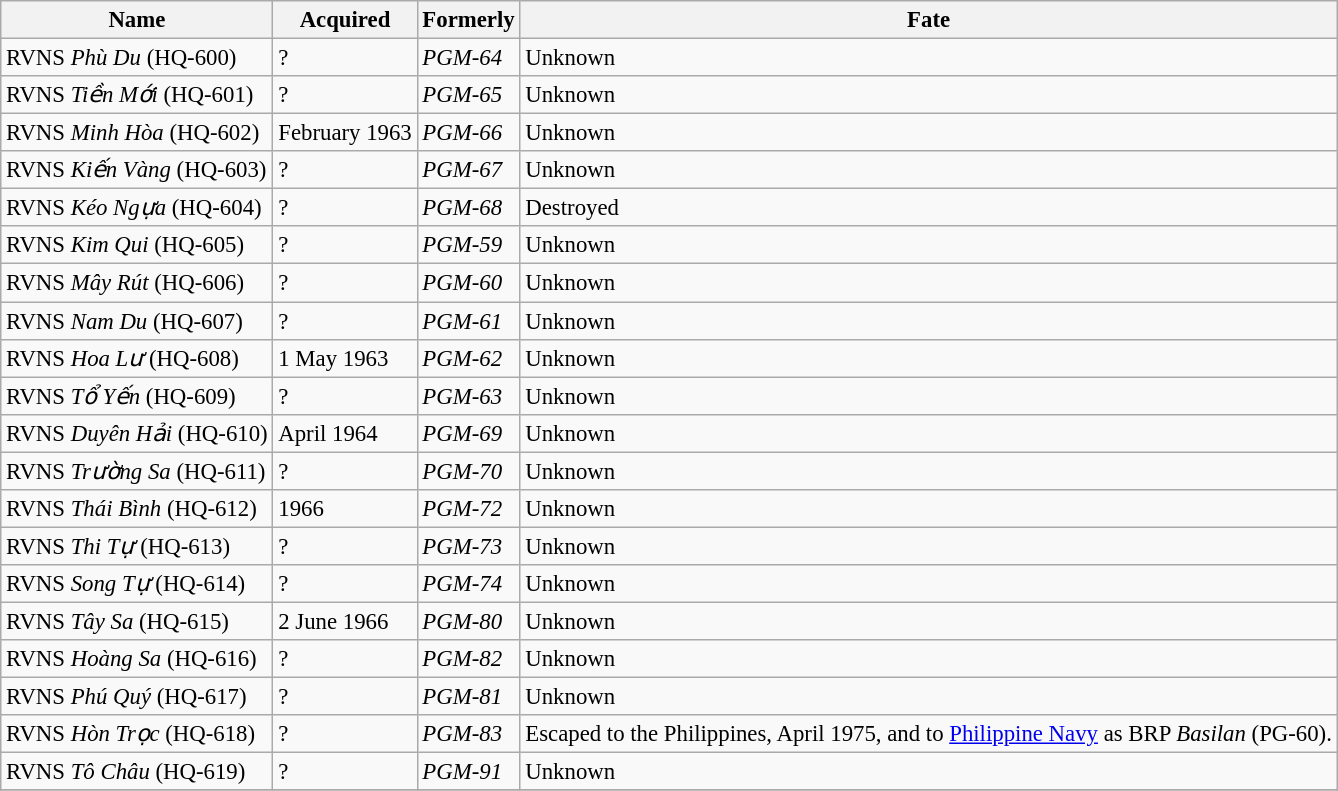<table class="wikitable" style="font-size:95%;">
<tr>
<th>Name</th>
<th>Acquired</th>
<th>Formerly</th>
<th>Fate</th>
</tr>
<tr>
<td>RVNS <em>Phù Du</em> (HQ-600)</td>
<td>?</td>
<td><em>PGM-64</em></td>
<td>Unknown</td>
</tr>
<tr>
<td>RVNS <em>Tiền Mới</em> (HQ-601)</td>
<td>?</td>
<td><em>PGM-65</em></td>
<td>Unknown</td>
</tr>
<tr>
<td>RVNS <em>Minh Hòa</em> (HQ-602)</td>
<td>February 1963</td>
<td><em>PGM-66</em></td>
<td>Unknown</td>
</tr>
<tr>
<td>RVNS <em>Kiến Vàng</em> (HQ-603)</td>
<td>?</td>
<td><em>PGM-67</em></td>
<td>Unknown</td>
</tr>
<tr>
<td>RVNS <em>Kéo Ngựa</em> (HQ-604)</td>
<td>?</td>
<td><em>PGM-68</em></td>
<td>Destroyed</td>
</tr>
<tr>
<td>RVNS <em>Kim Qui</em> (HQ-605)</td>
<td>?</td>
<td><em>PGM-59</em></td>
<td>Unknown</td>
</tr>
<tr>
<td>RVNS <em>Mây Rút</em> (HQ-606)</td>
<td>?</td>
<td><em>PGM-60</em></td>
<td>Unknown</td>
</tr>
<tr>
<td>RVNS <em>Nam Du</em> (HQ-607)</td>
<td>?</td>
<td><em>PGM-61</em></td>
<td>Unknown</td>
</tr>
<tr>
<td>RVNS <em>Hoa Lư</em> (HQ-608)</td>
<td>1 May 1963</td>
<td><em>PGM-62</em></td>
<td>Unknown</td>
</tr>
<tr>
<td>RVNS <em>Tổ Yến</em> (HQ-609)</td>
<td>?</td>
<td><em>PGM-63</em></td>
<td>Unknown</td>
</tr>
<tr>
<td>RVNS <em>Duyên Hải</em> (HQ-610)</td>
<td>April 1964</td>
<td><em>PGM-69</em></td>
<td>Unknown</td>
</tr>
<tr>
<td>RVNS <em>Trường Sa</em> (HQ-611)</td>
<td>?</td>
<td><em>PGM-70</em></td>
<td>Unknown</td>
</tr>
<tr>
<td>RVNS <em>Thái Bình</em> (HQ-612)</td>
<td>1966</td>
<td><em>PGM-72</em></td>
<td>Unknown</td>
</tr>
<tr>
<td>RVNS <em>Thi Tự</em> (HQ-613)</td>
<td>?</td>
<td><em>PGM-73</em></td>
<td>Unknown</td>
</tr>
<tr>
<td>RVNS <em>Song Tự</em> (HQ-614)</td>
<td>?</td>
<td><em>PGM-74</em></td>
<td>Unknown</td>
</tr>
<tr>
<td>RVNS <em>Tây Sa</em> (HQ-615)</td>
<td>2 June 1966</td>
<td><em>PGM-80</em></td>
<td>Unknown</td>
</tr>
<tr>
<td>RVNS <em>Hoàng Sa</em> (HQ-616)</td>
<td>?</td>
<td><em>PGM-82</em></td>
<td>Unknown</td>
</tr>
<tr>
<td>RVNS <em>Phú Quý</em> (HQ-617)</td>
<td>?</td>
<td><em>PGM-81</em></td>
<td>Unknown</td>
</tr>
<tr>
<td>RVNS <em>Hòn Trọc</em> (HQ-618)</td>
<td>?</td>
<td><em>PGM-83</em></td>
<td>Escaped to the Philippines, April 1975, and to <a href='#'>Philippine Navy</a> as BRP <em>Basilan</em> (PG-60).</td>
</tr>
<tr>
<td>RVNS <em>Tô Châu</em> (HQ-619)</td>
<td>?</td>
<td><em>PGM-91</em></td>
<td>Unknown</td>
</tr>
<tr>
</tr>
</table>
